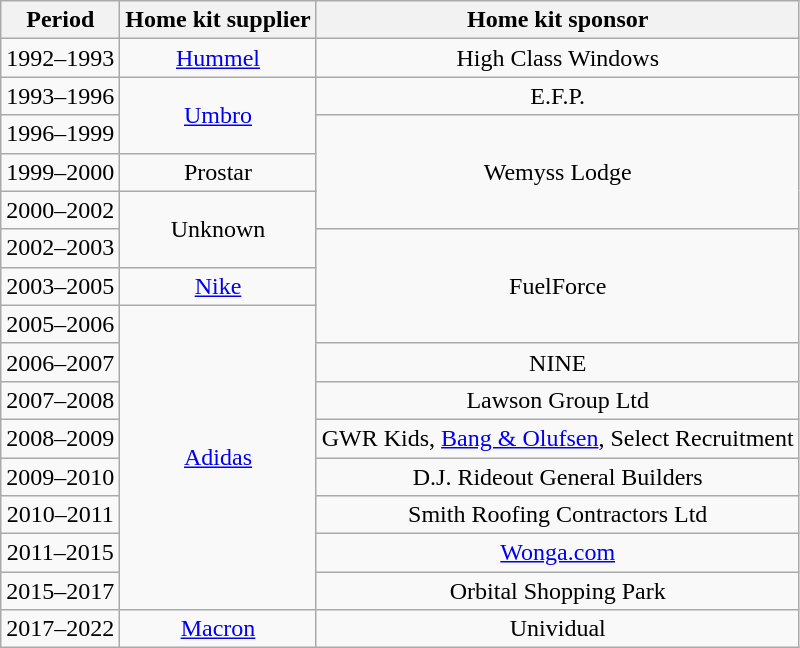<table class="wikitable" style="text-align: center">
<tr>
<th>Period</th>
<th>Home kit supplier</th>
<th>Home kit sponsor</th>
</tr>
<tr>
<td>1992–1993</td>
<td><a href='#'>Hummel</a></td>
<td>High Class Windows</td>
</tr>
<tr>
<td>1993–1996</td>
<td rowspan=2><a href='#'>Umbro</a></td>
<td>E.F.P.</td>
</tr>
<tr>
<td>1996–1999</td>
<td rowspan=3>Wemyss Lodge</td>
</tr>
<tr>
<td>1999–2000</td>
<td>Prostar</td>
</tr>
<tr>
<td>2000–2002</td>
<td rowspan=2>Unknown</td>
</tr>
<tr>
<td>2002–2003</td>
<td rowspan=3>FuelForce</td>
</tr>
<tr>
<td>2003–2005</td>
<td><a href='#'>Nike</a></td>
</tr>
<tr>
<td>2005–2006</td>
<td rowspan=8><a href='#'>Adidas</a></td>
</tr>
<tr>
<td>2006–2007</td>
<td>NINE</td>
</tr>
<tr>
<td>2007–2008</td>
<td>Lawson Group Ltd</td>
</tr>
<tr>
<td>2008–2009</td>
<td>GWR Kids, <a href='#'>Bang & Olufsen</a>, Select Recruitment</td>
</tr>
<tr>
<td>2009–2010</td>
<td>D.J. Rideout General Builders</td>
</tr>
<tr>
<td>2010–2011</td>
<td>Smith Roofing Contractors Ltd</td>
</tr>
<tr>
<td>2011–2015</td>
<td><a href='#'>Wonga.com</a></td>
</tr>
<tr>
<td>2015–2017</td>
<td>Orbital Shopping Park</td>
</tr>
<tr>
<td>2017–2022</td>
<td><a href='#'>Macron</a></td>
<td>Unividual</td>
</tr>
</table>
